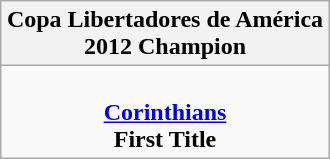<table class="wikitable" style="text-align: center; margin: 0 auto;">
<tr>
<th>Copa Libertadores de América<br>2012 Champion</th>
</tr>
<tr>
<td><br><strong><a href='#'>Corinthians</a></strong><br><strong>First Title</strong></td>
</tr>
</table>
